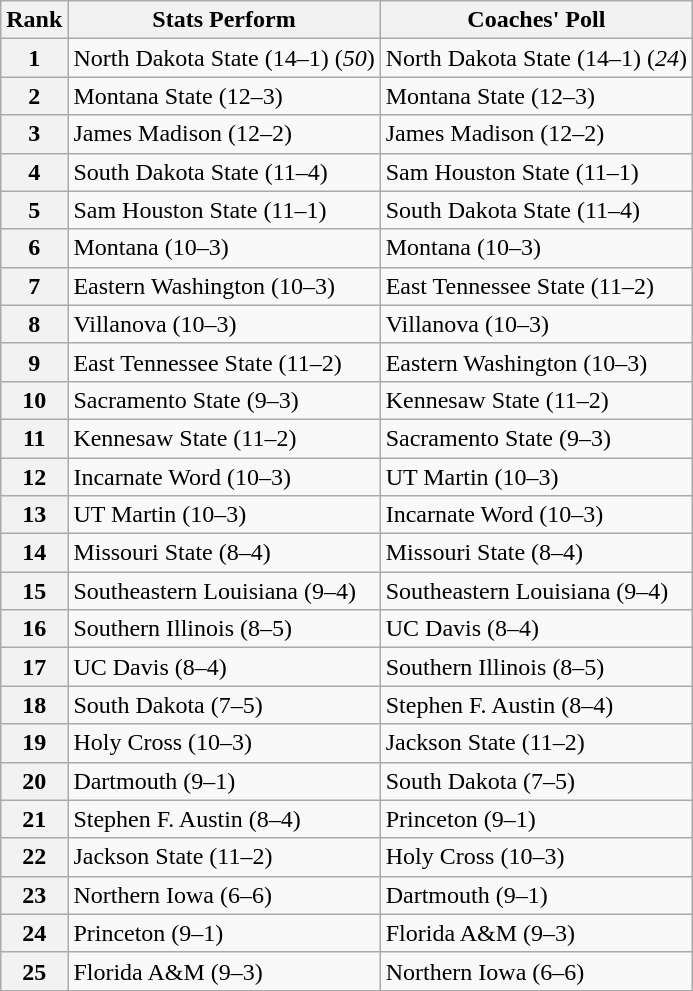<table class="wikitable">
<tr>
<th>Rank</th>
<th>Stats Perform</th>
<th colspan'"1">Coaches' Poll</th>
</tr>
<tr>
<th>1</th>
<td>North Dakota State (14–1) (<em>50</em>)</td>
<td>North Dakota State (14–1) (<em>24</em>)</td>
</tr>
<tr>
<th>2</th>
<td>Montana State (12–3)</td>
<td>Montana State (12–3)</td>
</tr>
<tr>
<th>3</th>
<td>James Madison (12–2)</td>
<td>James Madison (12–2)</td>
</tr>
<tr>
<th>4</th>
<td>South Dakota State (11–4)</td>
<td>Sam Houston State (11–1)</td>
</tr>
<tr>
<th>5</th>
<td>Sam Houston State (11–1)</td>
<td>South Dakota State (11–4)</td>
</tr>
<tr>
<th>6</th>
<td>Montana (10–3)</td>
<td>Montana (10–3)</td>
</tr>
<tr>
<th>7</th>
<td>Eastern Washington (10–3)</td>
<td>East Tennessee State (11–2)</td>
</tr>
<tr>
<th>8</th>
<td>Villanova (10–3)</td>
<td>Villanova (10–3)</td>
</tr>
<tr>
<th>9</th>
<td>East Tennessee State (11–2)</td>
<td>Eastern Washington (10–3)</td>
</tr>
<tr>
<th>10</th>
<td>Sacramento State (9–3)</td>
<td>Kennesaw State (11–2)</td>
</tr>
<tr>
<th>11</th>
<td>Kennesaw State (11–2)</td>
<td>Sacramento State (9–3)</td>
</tr>
<tr>
<th>12</th>
<td>Incarnate Word (10–3)</td>
<td>UT Martin (10–3)</td>
</tr>
<tr>
<th>13</th>
<td>UT Martin (10–3)</td>
<td>Incarnate Word (10–3)</td>
</tr>
<tr>
<th>14</th>
<td>Missouri State (8–4)</td>
<td>Missouri State (8–4)</td>
</tr>
<tr>
<th>15</th>
<td>Southeastern Louisiana (9–4)</td>
<td>Southeastern Louisiana (9–4)</td>
</tr>
<tr>
<th>16</th>
<td>Southern Illinois (8–5)</td>
<td>UC Davis (8–4)</td>
</tr>
<tr>
<th>17</th>
<td>UC Davis (8–4)</td>
<td>Southern Illinois (8–5)</td>
</tr>
<tr>
<th>18</th>
<td>South Dakota (7–5)</td>
<td>Stephen F. Austin (8–4)</td>
</tr>
<tr>
<th>19</th>
<td>Holy Cross (10–3)</td>
<td>Jackson State (11–2)</td>
</tr>
<tr>
<th>20</th>
<td>Dartmouth (9–1)</td>
<td>South Dakota (7–5)</td>
</tr>
<tr>
<th>21</th>
<td>Stephen F. Austin (8–4)</td>
<td>Princeton (9–1)</td>
</tr>
<tr>
<th>22</th>
<td>Jackson State (11–2)</td>
<td>Holy Cross (10–3)</td>
</tr>
<tr>
<th>23</th>
<td>Northern Iowa (6–6)</td>
<td>Dartmouth (9–1)</td>
</tr>
<tr>
<th>24</th>
<td>Princeton (9–1)</td>
<td>Florida A&M (9–3)</td>
</tr>
<tr>
<th>25</th>
<td>Florida A&M (9–3)</td>
<td>Northern Iowa (6–6)</td>
</tr>
<tr>
</tr>
</table>
